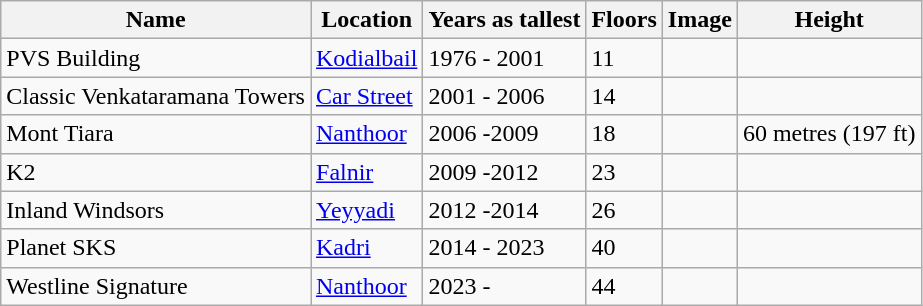<table class="sortable wikitable">
<tr>
<th>Name</th>
<th>Location</th>
<th>Years as tallest</th>
<th>Floors</th>
<th>Image</th>
<th>Height</th>
</tr>
<tr>
<td>PVS Building</td>
<td><a href='#'>Kodialbail</a></td>
<td>1976 - 2001</td>
<td>11</td>
<td></td>
<td></td>
</tr>
<tr>
<td>Classic Venkataramana Towers</td>
<td><a href='#'>Car Street</a></td>
<td>2001 - 2006</td>
<td>14</td>
<td></td>
<td></td>
</tr>
<tr>
<td>Mont Tiara</td>
<td><a href='#'>Nanthoor</a></td>
<td>2006 -2009</td>
<td>18</td>
<td></td>
<td>60 metres (197 ft)</td>
</tr>
<tr>
<td>K2</td>
<td><a href='#'>Falnir</a></td>
<td>2009 -2012</td>
<td>23</td>
<td></td>
<td></td>
</tr>
<tr>
<td>Inland Windsors</td>
<td><a href='#'>Yeyyadi</a></td>
<td>2012 -2014</td>
<td>26</td>
<td></td>
<td></td>
</tr>
<tr>
<td>Planet SKS</td>
<td><a href='#'>Kadri</a></td>
<td>2014 - 2023</td>
<td>40</td>
<td></td>
<td></td>
</tr>
<tr>
<td>Westline Signature</td>
<td><a href='#'>Nanthoor</a></td>
<td>2023 -</td>
<td>44</td>
<td></td>
<td></td>
</tr>
</table>
